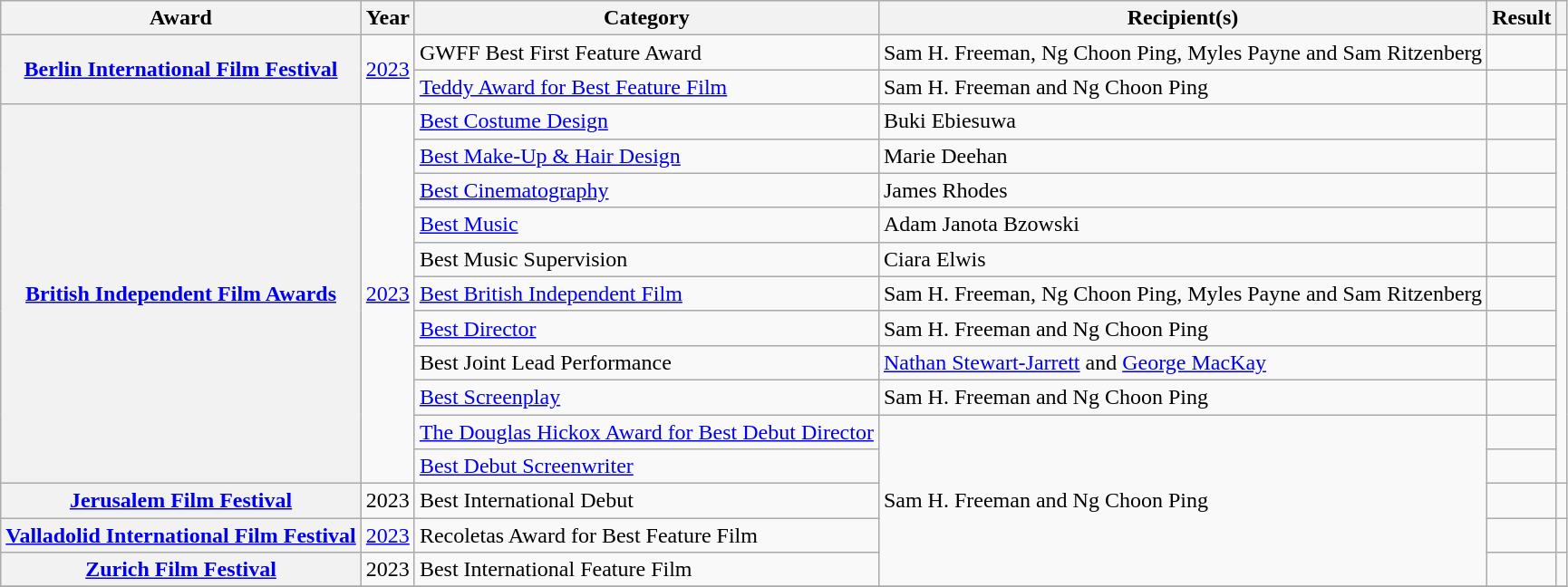<table class="wikitable sortable plainrowheaders">
<tr>
<th scope="col">Award</th>
<th scope="col">Year</th>
<th scope="col">Category</th>
<th scope="col">Recipient(s)</th>
<th scope="col">Result</th>
<th scope="col" class="unsortable"></th>
</tr>
<tr>
<th scope="row" rowspan="2"><a href='#'>Berlin International Film Festival</a></th>
<td rowspan="2"><a href='#'>2023</a></td>
<td>GWFF Best First Feature Award</td>
<td>Sam H. Freeman, Ng Choon Ping, Myles Payne and Sam Ritzenberg</td>
<td></td>
<td align="center"></td>
</tr>
<tr>
<td><a href='#'>Teddy Award for Best Feature Film</a></td>
<td>Sam H. Freeman and Ng Choon Ping</td>
<td></td>
<td align="center"></td>
</tr>
<tr>
<th scope="row" rowspan="11"><a href='#'>British Independent Film Awards</a></th>
<td rowspan="11"><a href='#'>2023</a></td>
<td><a href='#'>Best Costume Design</a></td>
<td>Buki Ebiesuwa</td>
<td></td>
<td align="center" rowspan="11"></td>
</tr>
<tr>
<td><a href='#'>Best Make-Up & Hair Design</a></td>
<td>Marie Deehan</td>
<td></td>
</tr>
<tr>
<td><a href='#'>Best Cinematography</a></td>
<td>James Rhodes</td>
<td></td>
</tr>
<tr>
<td><a href='#'>Best Music</a></td>
<td>Adam Janota Bzowski</td>
<td></td>
</tr>
<tr>
<td>Best Music Supervision</td>
<td>Ciara Elwis</td>
<td></td>
</tr>
<tr>
<td><a href='#'>Best British Independent Film</a></td>
<td>Sam H. Freeman, Ng Choon Ping, Myles Payne and Sam Ritzenberg</td>
<td></td>
</tr>
<tr>
<td><a href='#'>Best Director</a></td>
<td>Sam H. Freeman and Ng Choon Ping</td>
<td></td>
</tr>
<tr>
<td>Best Joint Lead Performance</td>
<td><a href='#'>Nathan Stewart-Jarrett</a> and <a href='#'>George MacKay</a></td>
<td></td>
</tr>
<tr>
<td><a href='#'>Best Screenplay</a></td>
<td>Sam H. Freeman and Ng Choon Ping</td>
<td></td>
</tr>
<tr>
<td><a href='#'>The Douglas Hickox Award for Best Debut Director</a></td>
<td rowspan="5">Sam H. Freeman and Ng Choon Ping</td>
<td></td>
</tr>
<tr>
<td><a href='#'>Best Debut Screenwriter</a></td>
<td></td>
</tr>
<tr>
<th scope="row"><a href='#'>Jerusalem Film Festival</a></th>
<td>2023</td>
<td>Best International Debut</td>
<td></td>
<td></td>
</tr>
<tr>
<th scope="row"><a href='#'>Valladolid International Film Festival</a></th>
<td><a href='#'>2023</a></td>
<td>Recoletas Award for Best Feature Film</td>
<td></td>
<td align="center"></td>
</tr>
<tr>
<th scope="row"><a href='#'>Zurich Film Festival</a></th>
<td>2023</td>
<td>Best International Feature Film</td>
<td></td>
<td></td>
</tr>
<tr>
</tr>
</table>
